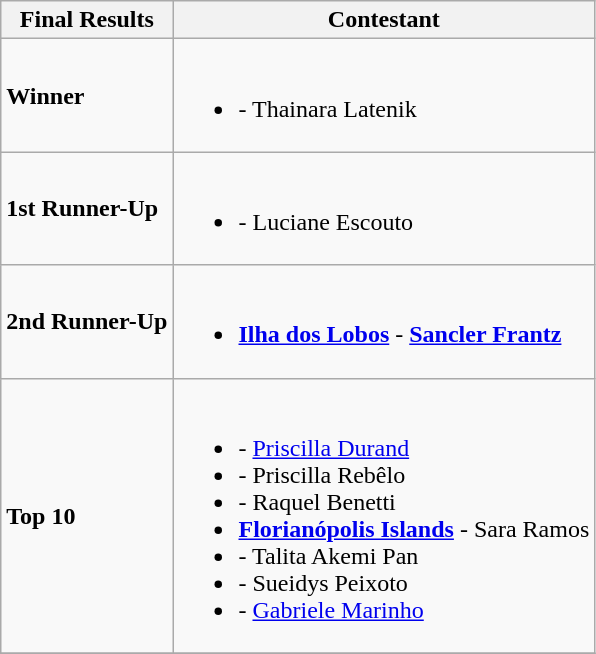<table class="wikitable">
<tr>
<th>Final Results</th>
<th>Contestant</th>
</tr>
<tr>
<td><strong>Winner</strong></td>
<td><br><ul><li><strong></strong> - Thainara Latenik</li></ul></td>
</tr>
<tr>
<td><strong>1st Runner-Up</strong></td>
<td><br><ul><li><strong></strong> - Luciane Escouto</li></ul></td>
</tr>
<tr>
<td><strong>2nd Runner-Up</strong></td>
<td><br><ul><li><strong> <a href='#'>Ilha dos Lobos</a></strong> - <strong><a href='#'>Sancler Frantz</a></strong></li></ul></td>
</tr>
<tr>
<td><strong>Top 10</strong></td>
<td><br><ul><li><strong></strong> - <a href='#'>Priscilla Durand</a></li><li><strong></strong> - Priscilla Rebêlo</li><li><strong></strong> - Raquel Benetti</li><li><strong> <a href='#'>Florianópolis Islands</a></strong> - Sara Ramos</li><li><strong></strong> - Talita Akemi Pan</li><li><strong></strong> - Sueidys Peixoto</li><li><strong></strong> - <a href='#'>Gabriele Marinho</a></li></ul></td>
</tr>
<tr>
</tr>
</table>
